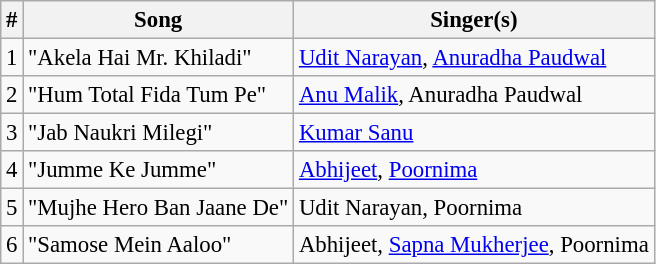<table class="wikitable sortable" style="font-size:95%;">
<tr>
<th>#</th>
<th>Song</th>
<th>Singer(s)</th>
</tr>
<tr>
<td>1</td>
<td>"Akela Hai Mr. Khiladi"</td>
<td><a href='#'>Udit Narayan</a>, <a href='#'>Anuradha Paudwal</a></td>
</tr>
<tr>
<td>2</td>
<td>"Hum Total Fida Tum Pe"</td>
<td><a href='#'>Anu Malik</a>, Anuradha Paudwal</td>
</tr>
<tr>
<td>3</td>
<td>"Jab Naukri Milegi"</td>
<td><a href='#'>Kumar Sanu</a></td>
</tr>
<tr>
<td>4</td>
<td>"Jumme Ke Jumme"</td>
<td><a href='#'>Abhijeet</a>, <a href='#'>Poornima</a></td>
</tr>
<tr>
<td>5</td>
<td>"Mujhe Hero Ban Jaane De"</td>
<td>Udit Narayan, Poornima</td>
</tr>
<tr>
<td>6</td>
<td>"Samose Mein Aaloo"</td>
<td>Abhijeet, <a href='#'>Sapna Mukherjee</a>, Poornima</td>
</tr>
</table>
